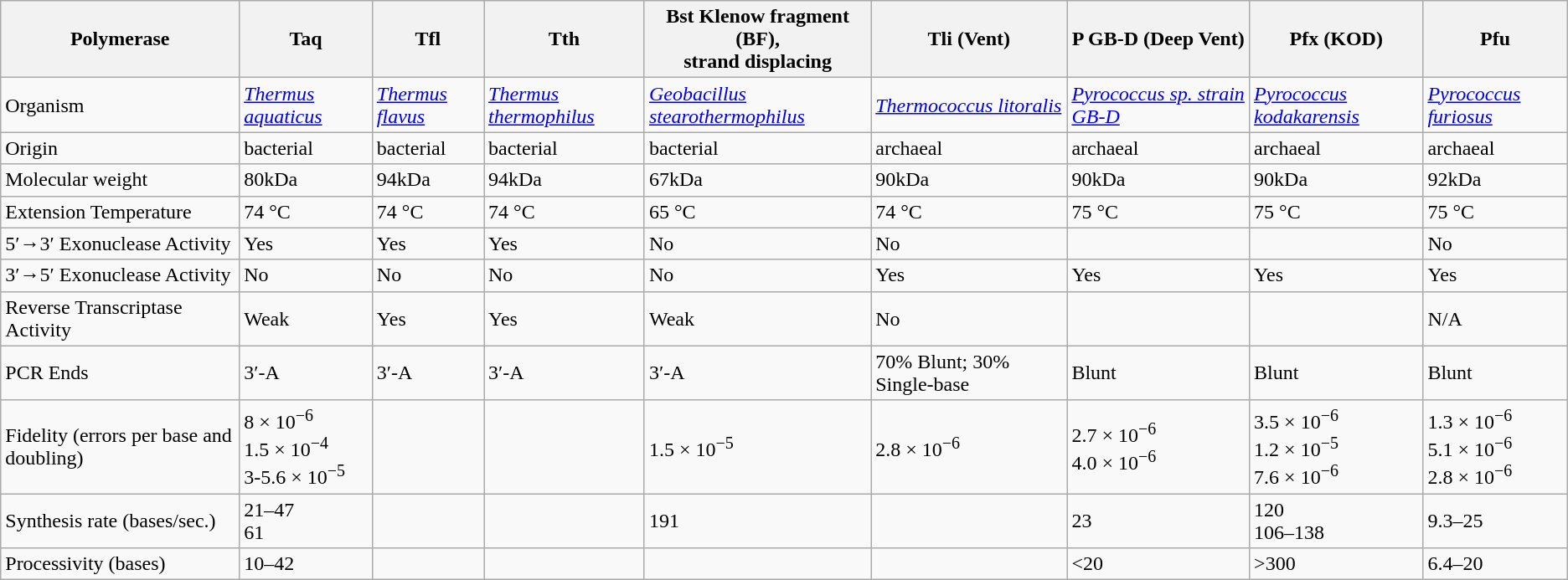<table class="wikitable sortable">
<tr>
<th>Polymerase</th>
<th>Taq</th>
<th>Tfl</th>
<th>Tth</th>
<th>Bst Klenow fragment (BF),<br>strand displacing</th>
<th>Tli (Vent)</th>
<th>P GB-D (Deep Vent)</th>
<th>Pfx (KOD)</th>
<th>Pfu</th>
</tr>
<tr>
<td>Organism</td>
<td><em><a href='#'>Thermus aquaticus</a></em></td>
<td><em><a href='#'>Thermus flavus</a></em></td>
<td><em><a href='#'>Thermus thermophilus</a></em></td>
<td><em><a href='#'>Geobacillus stearothermophilus</a></em></td>
<td><em><a href='#'>Thermococcus litoralis</a></em></td>
<td><em><a href='#'>Pyrococcus sp. strain GB-D</a></em></td>
<td><em><a href='#'>Pyrococcus kodakarensis</a></em></td>
<td><em><a href='#'>Pyrococcus furiosus</a></em></td>
</tr>
<tr>
<td>Origin</td>
<td>bacterial</td>
<td>bacterial</td>
<td>bacterial</td>
<td>bacterial</td>
<td>archaeal</td>
<td>archaeal</td>
<td>archaeal</td>
<td>archaeal</td>
</tr>
<tr>
<td>Molecular weight</td>
<td>80kDa</td>
<td>94kDa</td>
<td>94kDa</td>
<td>67kDa</td>
<td>90kDa</td>
<td>90kDa</td>
<td>90kDa</td>
<td>92kDa</td>
</tr>
<tr>
<td>Extension Temperature</td>
<td>74 °C</td>
<td>74 °C</td>
<td>74 °C</td>
<td>65 °C</td>
<td>74 °C</td>
<td>75 °C</td>
<td>75 °C</td>
<td>75 °C</td>
</tr>
<tr>
<td>5′→3′ Exonuclease Activity</td>
<td>Yes</td>
<td>Yes</td>
<td>Yes</td>
<td>No</td>
<td>No</td>
<td></td>
<td></td>
<td>No</td>
</tr>
<tr>
<td>3′→5′ Exonuclease Activity</td>
<td>No</td>
<td>No</td>
<td>No</td>
<td>No</td>
<td>Yes</td>
<td>Yes</td>
<td>Yes</td>
<td>Yes</td>
</tr>
<tr>
<td>Reverse Transcriptase Activity</td>
<td>Weak</td>
<td>Yes</td>
<td>Yes</td>
<td>Weak</td>
<td>No</td>
<td></td>
<td></td>
<td>N/A</td>
</tr>
<tr>
<td>PCR Ends</td>
<td>3′-A</td>
<td>3′-A</td>
<td>3′-A</td>
<td>3′-A</td>
<td>70% Blunt; 30% Single-base</td>
<td>Blunt</td>
<td>Blunt</td>
<td>Blunt</td>
</tr>
<tr>
<td>Fidelity (errors per base and doubling)</td>
<td>8 × 10<sup>−6</sup><br>1.5 × 10<sup>−4</sup><br>3-5.6 × 10<sup>−5</sup></td>
<td></td>
<td></td>
<td>1.5 × 10<sup>−5</sup></td>
<td>2.8 × 10<sup>−6</sup></td>
<td>2.7 × 10<sup>−6</sup><br>4.0 × 10<sup>−6</sup></td>
<td>3.5 × 10<sup>−6</sup><br>1.2 × 10<sup>−5</sup><br>7.6 × 10<sup>−6</sup></td>
<td>1.3 × 10<sup>−6</sup><br>5.1 × 10<sup>−6</sup><br>2.8 × 10<sup>−6</sup></td>
</tr>
<tr>
<td>Synthesis rate (bases/sec.)</td>
<td>21–47<br>61</td>
<td></td>
<td></td>
<td>191</td>
<td></td>
<td>23</td>
<td>120<br>106–138</td>
<td>9.3–25</td>
</tr>
<tr>
<td>Processivity (bases)</td>
<td>10–42</td>
<td></td>
<td></td>
<td></td>
<td></td>
<td><20</td>
<td>>300</td>
<td>6.4–20</td>
</tr>
</table>
